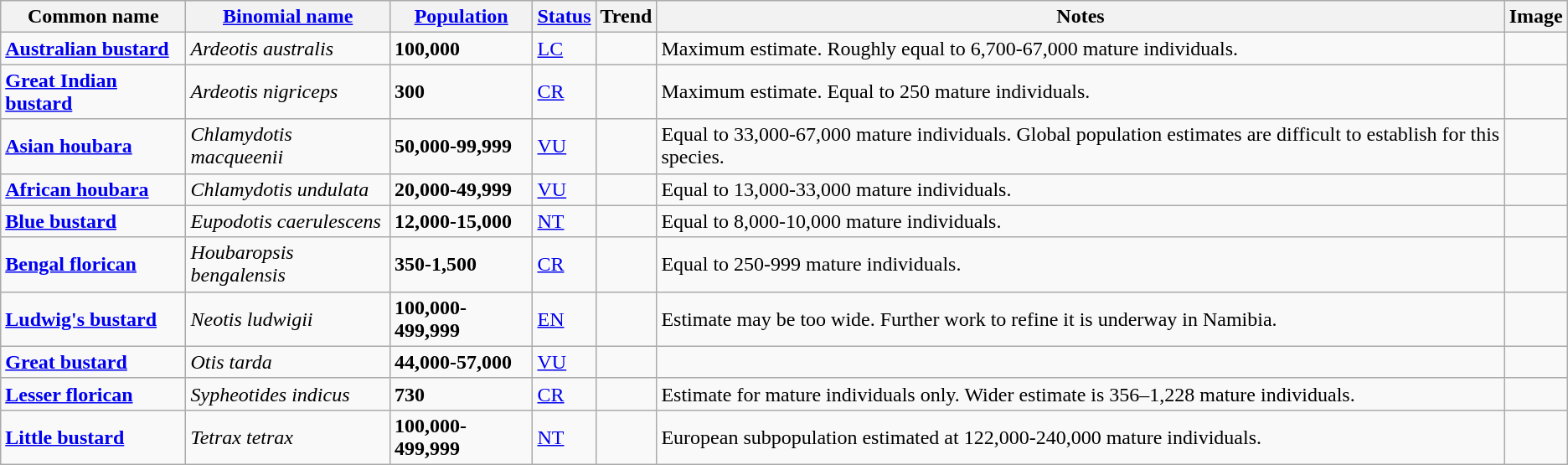<table class="wikitable sortable">
<tr>
<th>Common name</th>
<th><a href='#'>Binomial name</a></th>
<th><a href='#'>Population</a></th>
<th><a href='#'>Status</a></th>
<th>Trend</th>
<th>Notes</th>
<th>Image</th>
</tr>
<tr>
<td><strong><a href='#'>Australian bustard</a></strong></td>
<td><em>Ardeotis australis</em></td>
<td><strong>100,000</strong></td>
<td><a href='#'>LC</a></td>
<td></td>
<td>Maximum estimate. Roughly equal to 6,700-67,000 mature individuals.</td>
<td></td>
</tr>
<tr>
<td><strong><a href='#'>Great Indian bustard</a></strong></td>
<td><em>Ardeotis nigriceps</em></td>
<td><strong>300</strong></td>
<td><a href='#'>CR</a></td>
<td></td>
<td>Maximum estimate. Equal to 250 mature individuals.</td>
<td></td>
</tr>
<tr>
<td><strong><a href='#'>Asian houbara</a></strong></td>
<td><em>Chlamydotis macqueenii</em></td>
<td><strong>50,000-99,999</strong></td>
<td><a href='#'>VU</a></td>
<td></td>
<td>Equal to 33,000-67,000 mature individuals. Global population estimates are difficult to establish for this species.</td>
<td></td>
</tr>
<tr>
<td><strong><a href='#'>African houbara</a></strong></td>
<td><em>Chlamydotis undulata</em></td>
<td><strong>20,000-49,999</strong></td>
<td><a href='#'>VU</a></td>
<td></td>
<td>Equal to 13,000-33,000 mature individuals.</td>
<td></td>
</tr>
<tr>
<td><strong><a href='#'>Blue bustard</a></strong></td>
<td><em>Eupodotis caerulescens</em></td>
<td><strong>12,000-15,000</strong></td>
<td><a href='#'>NT</a></td>
<td></td>
<td>Equal to 8,000-10,000 mature individuals.</td>
<td></td>
</tr>
<tr>
<td><strong><a href='#'>Bengal florican</a></strong></td>
<td><em>Houbaropsis bengalensis</em></td>
<td><strong>350-1,500</strong></td>
<td><a href='#'>CR</a></td>
<td></td>
<td>Equal to 250-999 mature individuals.</td>
<td></td>
</tr>
<tr>
<td><strong><a href='#'>Ludwig's bustard</a></strong></td>
<td><em>Neotis ludwigii</em></td>
<td><strong>100,000-499,999</strong></td>
<td><a href='#'>EN</a></td>
<td></td>
<td>Estimate may be too wide. Further work to refine it is underway in Namibia.</td>
<td></td>
</tr>
<tr>
<td><strong><a href='#'>Great bustard</a></strong></td>
<td><em>Otis tarda</em></td>
<td><strong>44,000-57,000</strong></td>
<td><a href='#'>VU</a></td>
<td></td>
<td></td>
<td></td>
</tr>
<tr>
<td><strong><a href='#'>Lesser florican</a></strong></td>
<td><em>Sypheotides indicus</em></td>
<td><strong>730</strong></td>
<td><a href='#'>CR</a></td>
<td></td>
<td>Estimate for mature individuals only. Wider estimate is 356–1,228 mature individuals.</td>
<td></td>
</tr>
<tr>
<td><strong><a href='#'>Little bustard</a></strong></td>
<td><em>Tetrax tetrax</em></td>
<td><strong>100,000-499,999</strong></td>
<td><a href='#'>NT</a></td>
<td></td>
<td>European subpopulation estimated at 122,000-240,000 mature individuals.</td>
<td></td>
</tr>
</table>
